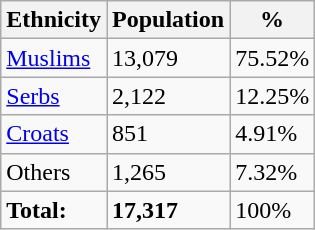<table class="wikitable sortable" border="1">
<tr>
<th>Ethnicity</th>
<th>Population</th>
<th>%</th>
</tr>
<tr>
<td><a href='#'>Muslims</a></td>
<td>13,079</td>
<td>75.52%</td>
</tr>
<tr>
<td><a href='#'>Serbs</a></td>
<td>2,122</td>
<td>12.25%</td>
</tr>
<tr>
<td><a href='#'>Croats</a></td>
<td>851</td>
<td>4.91%</td>
</tr>
<tr>
<td>Others</td>
<td>1,265</td>
<td>7.32%</td>
</tr>
<tr>
<td><strong>Total:</strong></td>
<td><strong>17,317</strong></td>
<td>100%</td>
</tr>
</table>
